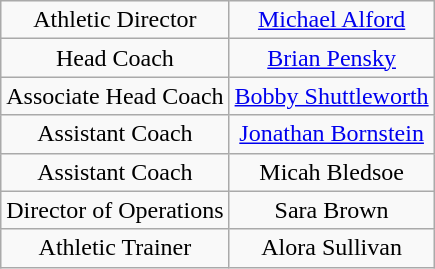<table class="wikitable" style="text-align:center;">
<tr>
<td>Athletic Director</td>
<td><a href='#'>Michael Alford</a></td>
</tr>
<tr>
<td>Head Coach</td>
<td><a href='#'>Brian Pensky</a></td>
</tr>
<tr>
<td>Associate Head Coach</td>
<td><a href='#'>Bobby Shuttleworth</a></td>
</tr>
<tr>
<td>Assistant Coach</td>
<td><a href='#'>Jonathan Bornstein</a></td>
</tr>
<tr>
<td>Assistant Coach</td>
<td>Micah Bledsoe</td>
</tr>
<tr>
<td>Director of Operations</td>
<td>Sara Brown</td>
</tr>
<tr>
<td>Athletic Trainer</td>
<td>Alora Sullivan</td>
</tr>
</table>
